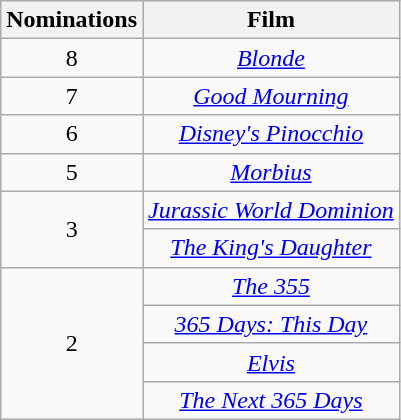<table class="wikitable sortable" style="text-align:center;">
<tr>
<th scope="col" width="55">Nominations</th>
<th scope="col" align="center">Film</th>
</tr>
<tr>
<td>8</td>
<td><em><a href='#'>Blonde</a></em></td>
</tr>
<tr>
<td>7</td>
<td><em><a href='#'>Good Mourning</a></em></td>
</tr>
<tr>
<td>6</td>
<td><em><a href='#'>Disney's Pinocchio</a></em></td>
</tr>
<tr>
<td>5</td>
<td><em><a href='#'>Morbius</a></em></td>
</tr>
<tr>
<td rowspan="2">3</td>
<td><em><a href='#'>Jurassic World Dominion</a></em></td>
</tr>
<tr>
<td><em><a href='#'>The King's Daughter</a></em></td>
</tr>
<tr>
<td rowspan="4">2</td>
<td><em><a href='#'>The 355</a></em></td>
</tr>
<tr>
<td><em><a href='#'>365 Days: This Day</a></em></td>
</tr>
<tr>
<td><em><a href='#'>Elvis</a></em></td>
</tr>
<tr>
<td><em><a href='#'>The Next 365 Days</a></em></td>
</tr>
</table>
